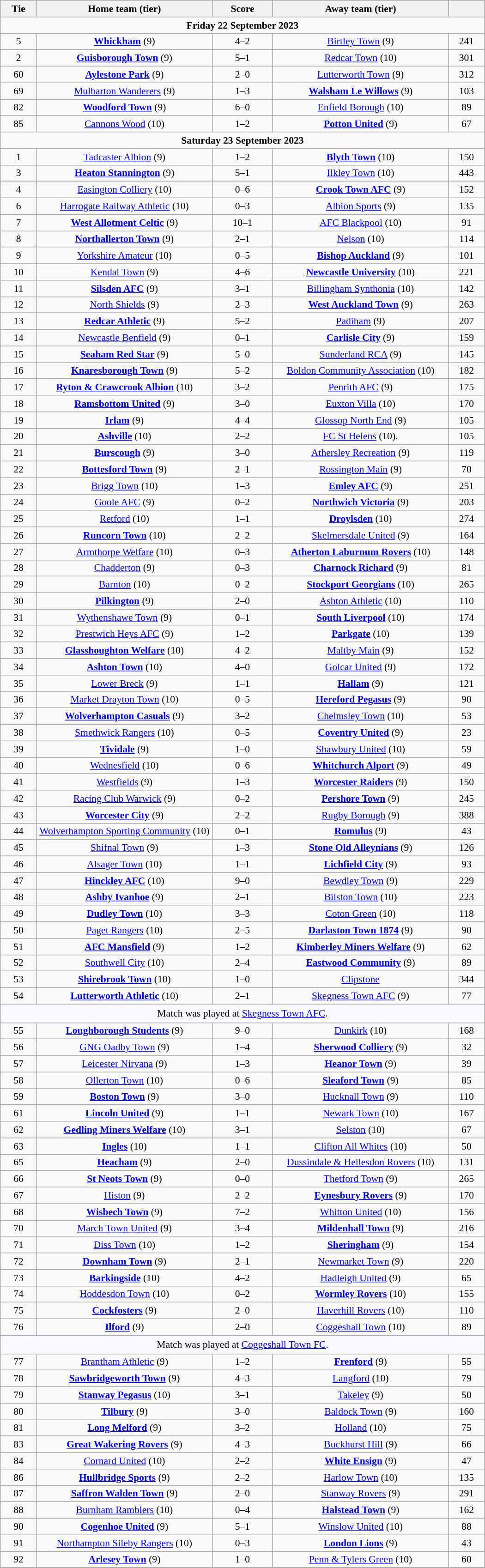<table class="wikitable" style="width:700px;text-align:center;font-size:90%">
<tr>
<th scope="col" style="width: 7.50%">Tie</th>
<th scope="col" style="width:36.25%">Home team (tier)</th>
<th scope="col" style="width:12.50%">Score</th>
<th scope="col" style="width:36.25%">Away team (tier)</th>
<th scope="col" style="width: 7.50%"></th>
</tr>
<tr>
<td colspan="5"><strong>Friday 22 September 2023</strong></td>
</tr>
<tr>
<td>5</td>
<td><strong><a href='#'>Whickham</a></strong> (9)</td>
<td>4–2</td>
<td><a href='#'>Birtley Town</a> (9)</td>
<td>241</td>
</tr>
<tr>
<td>2</td>
<td><strong><a href='#'>Guisborough Town</a></strong> (9)</td>
<td>5–1</td>
<td><a href='#'>Redcar Town</a> (10)</td>
<td>301</td>
</tr>
<tr>
<td>60</td>
<td><strong><a href='#'>Aylestone Park</a></strong> (9)</td>
<td>2–0</td>
<td><a href='#'>Lutterworth Town</a> (9)</td>
<td>312</td>
</tr>
<tr>
<td>69</td>
<td><a href='#'>Mulbarton Wanderers</a> (9)</td>
<td>1–3</td>
<td><strong><a href='#'>Walsham Le Willows</a></strong> (9)</td>
<td>103</td>
</tr>
<tr>
<td>82</td>
<td><strong><a href='#'>Woodford Town</a></strong> (9)</td>
<td>6–0</td>
<td><a href='#'>Enfield Borough</a> (10)</td>
<td>89</td>
</tr>
<tr>
<td>85</td>
<td><a href='#'>Cannons Wood</a> (10)</td>
<td>1–2</td>
<td><strong><a href='#'>Potton United</a></strong> (9)</td>
<td>67</td>
</tr>
<tr>
<td colspan="5"><strong>Saturday 23 September 2023</strong></td>
</tr>
<tr>
<td>1</td>
<td><a href='#'>Tadcaster Albion</a> (9)</td>
<td>1–2</td>
<td><strong><a href='#'>Blyth Town</a></strong> (10)</td>
<td>150</td>
</tr>
<tr>
<td>3</td>
<td><strong><a href='#'>Heaton Stannington</a></strong> (9)</td>
<td>5–1</td>
<td><a href='#'>Ilkley Town</a> (10)</td>
<td>443</td>
</tr>
<tr>
<td>4</td>
<td><a href='#'>Easington Colliery</a> (10)</td>
<td>0–6</td>
<td><strong><a href='#'>Crook Town AFC</a></strong> (9)</td>
<td>152</td>
</tr>
<tr>
<td>6</td>
<td><a href='#'>Harrogate Railway Athletic</a> (10)</td>
<td>0–3</td>
<td><a href='#'>Albion Sports</a> (9)</td>
<td>135</td>
</tr>
<tr>
<td>7</td>
<td><strong><a href='#'>West Allotment Celtic</a></strong> (9)</td>
<td>10–1</td>
<td><a href='#'>AFC Blackpool</a> (10)</td>
<td>91</td>
</tr>
<tr>
<td>8</td>
<td><strong><a href='#'>Northallerton Town</a></strong> (9)</td>
<td>2–1</td>
<td><a href='#'>Nelson</a> (10)</td>
<td>114</td>
</tr>
<tr>
<td>9</td>
<td><a href='#'>Yorkshire Amateur</a> (10)</td>
<td>0–5</td>
<td><strong><a href='#'>Bishop Auckland</a></strong> (9)</td>
<td>101</td>
</tr>
<tr>
<td>10</td>
<td><a href='#'>Kendal Town</a> (9)</td>
<td>4–6</td>
<td><strong><a href='#'>Newcastle University</a></strong> (10)</td>
<td>221</td>
</tr>
<tr>
<td>11</td>
<td><strong><a href='#'>Silsden AFC</a></strong> (9)</td>
<td>3–1</td>
<td><a href='#'>Billingham Synthonia</a> (10)</td>
<td>142</td>
</tr>
<tr>
<td>12</td>
<td><a href='#'>North Shields</a> (9)</td>
<td>2–3</td>
<td><strong><a href='#'>West Auckland Town</a></strong> (9)</td>
<td>263</td>
</tr>
<tr>
<td>13</td>
<td><strong><a href='#'>Redcar Athletic</a></strong> (9)</td>
<td>5–2</td>
<td><a href='#'>Padiham</a> (9)</td>
<td>207</td>
</tr>
<tr>
<td>14</td>
<td><a href='#'>Newcastle Benfield</a> (9)</td>
<td>0–1</td>
<td><strong><a href='#'>Carlisle City</a></strong> (9)</td>
<td>159</td>
</tr>
<tr>
<td>15</td>
<td><strong><a href='#'>Seaham Red Star</a></strong> (9)</td>
<td>5–0</td>
<td><a href='#'>Sunderland RCA</a> (9)</td>
<td>145</td>
</tr>
<tr>
<td>16</td>
<td><strong><a href='#'>Knaresborough Town</a></strong> (9)</td>
<td>5–2</td>
<td><a href='#'>Boldon Community Association</a> (10)</td>
<td>182</td>
</tr>
<tr>
<td>17</td>
<td><strong><a href='#'>Ryton & Crawcrook Albion</a></strong> (10)</td>
<td>3–2</td>
<td><a href='#'>Penrith AFC</a> (9)</td>
<td>175</td>
</tr>
<tr>
<td>18</td>
<td><strong><a href='#'>Ramsbottom United</a></strong> (9)</td>
<td>3–0</td>
<td><a href='#'>Euxton Villa</a> (10)</td>
<td>170</td>
</tr>
<tr>
<td>19</td>
<td><strong><a href='#'>Irlam</a></strong> (9)</td>
<td>4–4 </td>
<td><a href='#'>Glossop North End</a> (9)</td>
<td>105</td>
</tr>
<tr>
<td>20</td>
<td><strong><a href='#'>Ashville</a></strong> (10)</td>
<td>2–2 </td>
<td><a href='#'>FC St Helens</a> (10).</td>
<td>105</td>
</tr>
<tr>
<td>21</td>
<td><strong><a href='#'>Burscough</a></strong> (9)</td>
<td>3–0</td>
<td><a href='#'>Athersley Recreation</a> (9)</td>
<td>119</td>
</tr>
<tr>
<td>22</td>
<td><strong><a href='#'>Bottesford Town</a></strong> (9)</td>
<td>2–1</td>
<td><a href='#'>Rossington Main</a> (9)</td>
<td>70</td>
</tr>
<tr>
<td>23</td>
<td><a href='#'>Brigg Town</a> (10)</td>
<td>1–3</td>
<td><strong><a href='#'>Emley AFC</a></strong> (9)</td>
<td>251</td>
</tr>
<tr>
<td>24</td>
<td><a href='#'>Goole AFC</a> (9)</td>
<td>0–2</td>
<td><strong><a href='#'>Northwich Victoria</a></strong> (9)</td>
<td>203</td>
</tr>
<tr>
<td>25</td>
<td><a href='#'>Retford</a> (10)</td>
<td>1–1 </td>
<td><strong><a href='#'>Droylsden</a></strong> (10)</td>
<td>274</td>
</tr>
<tr>
<td>26</td>
<td><strong><a href='#'>Runcorn Town</a></strong> (10)</td>
<td>2–2 </td>
<td><a href='#'>Skelmersdale United</a> (9)</td>
<td>164</td>
</tr>
<tr>
<td>27</td>
<td><a href='#'>Armthorpe Welfare</a> (10)</td>
<td>0–3</td>
<td><strong><a href='#'>Atherton Laburnum Rovers</a></strong> (10)</td>
<td>148</td>
</tr>
<tr>
<td>28</td>
<td><a href='#'>Chadderton</a> (9)</td>
<td>0–3</td>
<td><strong><a href='#'>Charnock Richard</a></strong> (9)</td>
<td>81</td>
</tr>
<tr>
<td>29</td>
<td><a href='#'>Barnton</a> (10)</td>
<td>0–2</td>
<td><strong><a href='#'>Stockport Georgians</a></strong> (10)</td>
<td>265</td>
</tr>
<tr>
<td>30</td>
<td><strong><a href='#'>Pilkington</a></strong> (9)</td>
<td>2–0</td>
<td><a href='#'>Ashton Athletic</a> (10)</td>
<td>110</td>
</tr>
<tr>
<td>31</td>
<td><a href='#'>Wythenshawe Town</a> (9)</td>
<td>0–1</td>
<td><strong><a href='#'>South Liverpool</a></strong> (10)</td>
<td>174</td>
</tr>
<tr>
<td>32</td>
<td><a href='#'>Prestwich Heys AFC</a> (9)</td>
<td>1–2</td>
<td><strong><a href='#'>Parkgate</a></strong> (10)</td>
<td>139</td>
</tr>
<tr>
<td>33</td>
<td><strong><a href='#'>Glasshoughton Welfare</a></strong> (10)</td>
<td>4–2</td>
<td><a href='#'>Maltby Main</a> (9)</td>
<td>152</td>
</tr>
<tr>
<td>34</td>
<td><strong><a href='#'>Ashton Town</a></strong> (10)</td>
<td>4–0</td>
<td><a href='#'>Golcar United</a> (9)</td>
<td>172</td>
</tr>
<tr>
<td>35</td>
<td><a href='#'>Lower Breck</a> (9)</td>
<td>1–1 </td>
<td><strong><a href='#'>Hallam</a></strong> (9)</td>
<td>121</td>
</tr>
<tr>
<td>36</td>
<td><a href='#'>Market Drayton Town</a> (10)</td>
<td>0–5</td>
<td><strong><a href='#'>Hereford Pegasus</a></strong> (9)</td>
<td>90</td>
</tr>
<tr>
<td>37</td>
<td><strong><a href='#'>Wolverhampton Casuals</a></strong> (9)</td>
<td>3–2</td>
<td><a href='#'>Chelmsley Town</a> (10)</td>
<td>53</td>
</tr>
<tr>
<td>38</td>
<td><a href='#'>Smethwick Rangers</a> (10)</td>
<td>0–5</td>
<td><strong><a href='#'>Coventry United</a></strong> (9)</td>
<td>23</td>
</tr>
<tr>
<td>39</td>
<td><strong><a href='#'>Tividale</a></strong> (9)</td>
<td>1–0</td>
<td><a href='#'>Shawbury United</a> (10)</td>
<td>59</td>
</tr>
<tr>
<td>40</td>
<td><a href='#'>Wednesfield</a> (10)</td>
<td>0–6</td>
<td><strong><a href='#'>Whitchurch Alport</a></strong> (9)</td>
<td>49</td>
</tr>
<tr>
<td>41</td>
<td><a href='#'>Westfields</a> (9)</td>
<td>1–3</td>
<td><strong><a href='#'>Worcester Raiders</a></strong> (9)</td>
<td>150</td>
</tr>
<tr>
<td>42</td>
<td><a href='#'>Racing Club Warwick</a> (9)</td>
<td>0–2</td>
<td><strong><a href='#'>Pershore Town</a></strong> (9)</td>
<td>245</td>
</tr>
<tr>
<td>43</td>
<td><strong><a href='#'>Worcester City</a></strong> (9)</td>
<td>2–2 </td>
<td><a href='#'>Rugby Borough</a> (9)</td>
<td>388</td>
</tr>
<tr>
<td>44</td>
<td><a href='#'>Wolverhampton Sporting Community</a> (10)</td>
<td>0–1</td>
<td><strong><a href='#'>Romulus</a></strong> (9)</td>
<td>43</td>
</tr>
<tr>
<td>45</td>
<td><a href='#'>Shifnal Town</a> (9)</td>
<td>1–3</td>
<td><strong><a href='#'>Stone Old Alleynians</a></strong> (9)</td>
<td>126</td>
</tr>
<tr>
<td>46</td>
<td><a href='#'>Alsager Town</a> (10)</td>
<td>1–1 </td>
<td><strong><a href='#'>Lichfield City</a></strong> (9)</td>
<td>93</td>
</tr>
<tr>
<td>47</td>
<td><strong><a href='#'>Hinckley AFC</a></strong> (10)</td>
<td>9–0</td>
<td><a href='#'>Bewdley Town</a> (9)</td>
<td>229</td>
</tr>
<tr>
<td>48</td>
<td><strong><a href='#'>Ashby Ivanhoe</a></strong> (9)</td>
<td>2–1</td>
<td><a href='#'>Bilston Town</a> (10)</td>
<td>223</td>
</tr>
<tr>
<td>49</td>
<td><strong><a href='#'>Dudley Town</a></strong> (10)</td>
<td>3–3 </td>
<td><a href='#'>Coton Green</a> (10)</td>
<td>118</td>
</tr>
<tr>
<td>50</td>
<td><a href='#'>Paget Rangers</a> (10)</td>
<td>2–5</td>
<td><strong><a href='#'>Darlaston Town 1874</a></strong> (9)</td>
<td>90</td>
</tr>
<tr>
<td>51</td>
<td><strong><a href='#'>AFC Mansfield</a></strong> (9)</td>
<td>1–2</td>
<td><strong><a href='#'>Kimberley Miners Welfare</a></strong> (9)</td>
<td>62</td>
</tr>
<tr>
<td>52</td>
<td><a href='#'>Southwell City</a> (10)</td>
<td>2–4</td>
<td><strong><a href='#'>Eastwood Community</a></strong> (9)</td>
<td>89</td>
</tr>
<tr>
<td>53</td>
<td><strong><a href='#'>Shirebrook Town</a></strong> (10)</td>
<td>1–0</td>
<td><a href='#'>Clipstone</a></td>
<td>344</td>
</tr>
<tr>
<td>54</td>
<td><strong><a href='#'>Lutterworth Athletic</a></strong> (10)</td>
<td>2–1</td>
<td><a href='#'>Skegness Town AFC</a> (9)</td>
<td>77</td>
</tr>
<tr>
<td colspan="5" style="background:GhostWhite;height:20px;text-align:center">Match was played at <a href='#'>Skegness Town AFC</a>.</td>
</tr>
<tr>
<td>55</td>
<td><strong><a href='#'>Loughborough Students</a></strong> (9)</td>
<td>9–0</td>
<td><a href='#'>Dunkirk</a> (10)</td>
<td>168</td>
</tr>
<tr>
<td>56</td>
<td><a href='#'>GNG Oadby Town</a> (9)</td>
<td>1–4</td>
<td><strong><a href='#'>Sherwood Colliery</a></strong> (9)</td>
<td>32</td>
</tr>
<tr>
<td>57</td>
<td><a href='#'>Leicester Nirvana</a> (9)</td>
<td>1–3</td>
<td><strong><a href='#'>Heanor Town</a></strong> (9)</td>
<td>39</td>
</tr>
<tr>
<td>58</td>
<td><a href='#'>Ollerton Town</a> (10)</td>
<td>0–6</td>
<td><strong><a href='#'>Sleaford Town</a></strong> (9)</td>
<td>85</td>
</tr>
<tr>
<td>59</td>
<td><strong><a href='#'>Boston Town</a></strong> (9)</td>
<td>3–0</td>
<td><a href='#'>Hucknall Town</a> (9)</td>
<td>110</td>
</tr>
<tr>
<td>61</td>
<td><strong><a href='#'>Lincoln United</a></strong> (9)</td>
<td>1–1 </td>
<td><a href='#'>Newark Town</a> (10)</td>
<td>167</td>
</tr>
<tr>
<td>62</td>
<td><strong><a href='#'>Gedling Miners Welfare</a></strong> (10)</td>
<td>3–1</td>
<td><a href='#'>Selston</a> (10)</td>
<td>67</td>
</tr>
<tr>
<td>63</td>
<td><strong><a href='#'>Ingles</a></strong> (10)</td>
<td>1–1 </td>
<td><a href='#'>Clifton All Whites</a> (10)</td>
<td>50</td>
</tr>
<tr>
<td>65</td>
<td><strong><a href='#'>Heacham</a></strong> (9)</td>
<td>2–0</td>
<td><a href='#'>Dussindale & Hellesdon Rovers</a> (10)</td>
<td>131</td>
</tr>
<tr>
<td>66</td>
<td><strong><a href='#'>St Neots Town</a></strong> (9)</td>
<td>0–0 </td>
<td><a href='#'>Thetford Town</a> (9)</td>
<td>265</td>
</tr>
<tr>
<td>67</td>
<td><a href='#'>Histon</a> (9)</td>
<td>2–2 </td>
<td><strong><a href='#'>Eynesbury Rovers</a></strong> (9)</td>
<td>170</td>
</tr>
<tr>
<td>68</td>
<td><strong><a href='#'>Wisbech Town</a></strong> (9)</td>
<td>7–2</td>
<td><a href='#'>Whitton United</a> (10)</td>
<td>156</td>
</tr>
<tr>
<td>70</td>
<td><a href='#'>March Town United</a> (9)</td>
<td>3–4</td>
<td><strong><a href='#'>Mildenhall Town</a></strong> (9)</td>
<td>216</td>
</tr>
<tr>
<td>71</td>
<td><a href='#'>Diss Town</a> (10)</td>
<td>1–2</td>
<td><strong><a href='#'>Sheringham</a></strong> (9)</td>
<td>154</td>
</tr>
<tr>
<td>72</td>
<td><strong><a href='#'>Downham Town</a></strong> (9)</td>
<td>2–1</td>
<td><a href='#'>Newmarket Town</a> (9)</td>
<td>220</td>
</tr>
<tr>
<td>73</td>
<td><strong><a href='#'>Barkingside</a></strong> (10)</td>
<td>4–2</td>
<td><a href='#'>Hadleigh United</a> (9)</td>
<td>65</td>
</tr>
<tr>
<td>74</td>
<td><a href='#'>Hoddesdon Town</a> (10)</td>
<td>0–2</td>
<td><strong><a href='#'>Wormley Rovers</a></strong> (10)</td>
<td>155</td>
</tr>
<tr>
<td>75</td>
<td><strong><a href='#'>Cockfosters</a></strong> (9)</td>
<td>2–0</td>
<td><a href='#'>Haverhill Rovers</a> (10)</td>
<td>110</td>
</tr>
<tr>
<td>76</td>
<td><strong><a href='#'>Ilford</a></strong> (9)</td>
<td>2–0</td>
<td><a href='#'>Coggeshall Town</a> (10)</td>
<td>89</td>
</tr>
<tr>
<td colspan="5" style="background:GhostWhite;height:20px;text-align:center">Match was played at <a href='#'>Coggeshall Town FC</a>.</td>
</tr>
<tr>
<td>77</td>
<td><a href='#'>Brantham Athletic</a> (9)</td>
<td>1–2</td>
<td><strong><a href='#'>Frenford</a></strong> (9)</td>
<td>55</td>
</tr>
<tr>
<td>78</td>
<td><strong><a href='#'>Sawbridgeworth Town</a></strong> (9)</td>
<td>4–3</td>
<td><a href='#'>Langford</a> (10)</td>
<td>79</td>
</tr>
<tr>
<td>79</td>
<td><strong><a href='#'>Stanway Pegasus</a></strong> (10)</td>
<td>3–1</td>
<td><a href='#'>Takeley</a> (9)</td>
<td>50</td>
</tr>
<tr>
<td>80</td>
<td><strong><a href='#'>Tilbury</a></strong> (9)</td>
<td>3–0</td>
<td><a href='#'>Baldock Town</a> (9)</td>
<td>160</td>
</tr>
<tr>
<td>81</td>
<td><strong><a href='#'>Long Melford</a></strong> (9)</td>
<td>3–2</td>
<td><a href='#'>Holland</a> (10)</td>
<td>75</td>
</tr>
<tr>
<td>83</td>
<td><strong><a href='#'>Great Wakering Rovers</a></strong> (9)</td>
<td>4–3</td>
<td><a href='#'>Buckhurst Hill</a> (9)</td>
<td>66</td>
</tr>
<tr>
<td>84</td>
<td><a href='#'>Cornard United</a> (10)</td>
<td>2–2 </td>
<td><strong><a href='#'>White Ensign</a></strong> (9)</td>
<td>47</td>
</tr>
<tr>
<td>86</td>
<td><strong><a href='#'>Hullbridge Sports</a></strong> (9)</td>
<td>2–2 </td>
<td><a href='#'>Harlow Town</a> (10)</td>
<td>135</td>
</tr>
<tr>
<td>87</td>
<td><strong><a href='#'>Saffron Walden Town</a></strong> (9)</td>
<td>2–0</td>
<td><a href='#'>Stanway Rovers</a> (9)</td>
<td>291</td>
</tr>
<tr>
<td>88</td>
<td><a href='#'>Burnham Ramblers</a> (10)</td>
<td>0–4</td>
<td><strong><a href='#'>Halstead Town</a></strong> (9)</td>
<td>162</td>
</tr>
<tr>
<td>90</td>
<td><strong><a href='#'>Cogenhoe United</a></strong> (9)</td>
<td>5–1</td>
<td><a href='#'>Winslow United</a> (10)</td>
<td>88</td>
</tr>
<tr>
<td>91</td>
<td><a href='#'>Northampton Sileby Rangers</a> (10)</td>
<td>0–3</td>
<td><strong><a href='#'>London Lions</a></strong> (9)</td>
<td>43</td>
</tr>
<tr>
<td>92</td>
<td><strong><a href='#'>Arlesey Town</a></strong> (9)</td>
<td>1–0</td>
<td><a href='#'>Penn & Tylers Green</a> (10)</td>
<td>60</td>
</tr>
<tr>
</tr>
</table>
